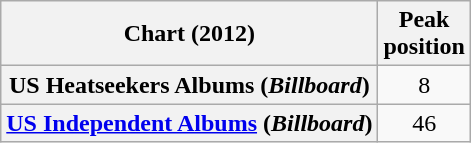<table class="wikitable sortable plainrowheaders">
<tr>
<th>Chart (2012)</th>
<th>Peak<br>position</th>
</tr>
<tr>
<th scope="row">US Heatseekers Albums (<em>Billboard</em>)</th>
<td style="text-align:center;">8</td>
</tr>
<tr>
<th scope="row"><a href='#'>US Independent Albums</a> (<em>Billboard</em>)</th>
<td style="text-align:center;">46</td>
</tr>
</table>
